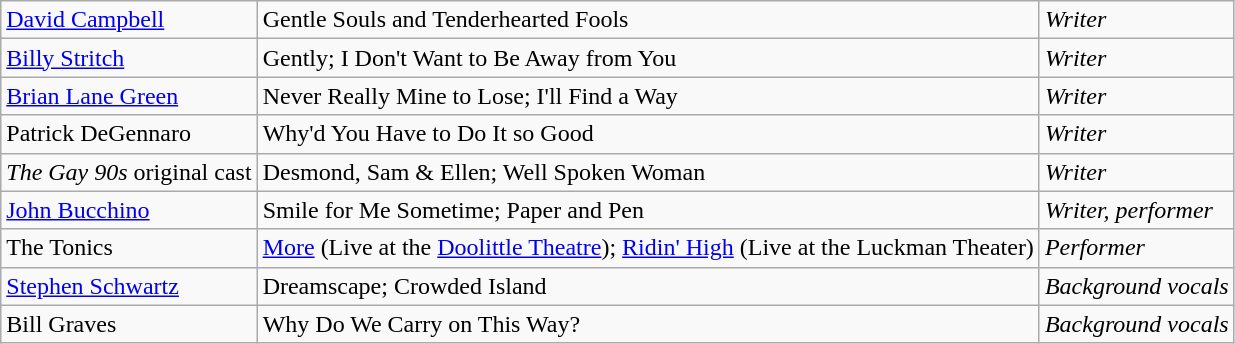<table class="wikitable">
<tr>
<td><a href='#'>David Campbell</a></td>
<td>Gentle Souls and Tenderhearted Fools</td>
<td><em>Writer</em></td>
</tr>
<tr>
<td><a href='#'>Billy Stritch</a></td>
<td>Gently; I Don't Want to Be Away from You</td>
<td><em>Writer</em></td>
</tr>
<tr>
<td><a href='#'>Brian Lane Green</a></td>
<td>Never Really Mine to Lose; I'll Find a Way</td>
<td><em>Writer</em></td>
</tr>
<tr>
<td>Patrick DeGennaro</td>
<td>Why'd You Have to Do It so Good</td>
<td><em>Writer</em></td>
</tr>
<tr>
<td><em>The Gay 90s</em> original cast</td>
<td>Desmond, Sam & Ellen; Well Spoken Woman</td>
<td><em>Writer</em></td>
</tr>
<tr>
<td><a href='#'>John Bucchino</a></td>
<td>Smile for Me Sometime; Paper and Pen</td>
<td><em>Writer, performer</em></td>
</tr>
<tr>
<td>The Tonics</td>
<td><a href='#'>More</a> (Live at the <a href='#'>Doolittle Theatre</a>); <a href='#'>Ridin' High</a> (Live at the Luckman Theater)</td>
<td><em>Performer</em></td>
</tr>
<tr>
<td><a href='#'>Stephen Schwartz</a></td>
<td>Dreamscape; Crowded Island</td>
<td><em>Background vocals</em></td>
</tr>
<tr>
<td>Bill Graves</td>
<td>Why Do We Carry on This Way?</td>
<td><em>Background vocals</em></td>
</tr>
</table>
